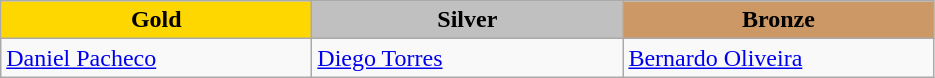<table class="wikitable" style="text-align:left">
<tr align="center">
<td width=200 bgcolor=gold><strong>Gold</strong></td>
<td width=200 bgcolor=silver><strong>Silver</strong></td>
<td width=200 bgcolor=CC9966><strong>Bronze</strong></td>
</tr>
<tr>
<td><a href='#'>Daniel Pacheco</a><br><em></em></td>
<td><a href='#'>Diego Torres</a><br><em></em></td>
<td><a href='#'>Bernardo Oliveira</a><br><em></em></td>
</tr>
</table>
